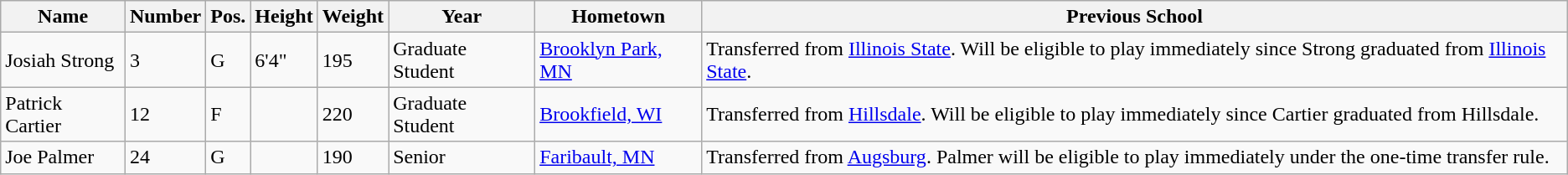<table class="wikitable sortable" border="1">
<tr>
<th>Name</th>
<th>Number</th>
<th>Pos.</th>
<th>Height</th>
<th>Weight</th>
<th>Year</th>
<th>Hometown</th>
<th class="unsortable">Previous School</th>
</tr>
<tr>
<td>Josiah Strong</td>
<td>3</td>
<td>G</td>
<td>6'4"</td>
<td>195</td>
<td>Graduate Student</td>
<td><a href='#'>Brooklyn Park, MN</a></td>
<td>Transferred from <a href='#'>Illinois State</a>. Will be eligible to play immediately since Strong graduated from <a href='#'>Illinois State</a>.</td>
</tr>
<tr>
<td>Patrick Cartier</td>
<td>12</td>
<td>F</td>
<td></td>
<td>220</td>
<td>Graduate Student</td>
<td><a href='#'>Brookfield, WI</a></td>
<td>Transferred from <a href='#'>Hillsdale</a>. Will be eligible to play immediately since Cartier graduated from Hillsdale.</td>
</tr>
<tr>
<td>Joe Palmer</td>
<td>24</td>
<td>G</td>
<td></td>
<td>190</td>
<td>Senior</td>
<td><a href='#'>Faribault, MN</a></td>
<td>Transferred from <a href='#'>Augsburg</a>. Palmer will be eligible to play immediately under the one-time transfer rule.</td>
</tr>
</table>
